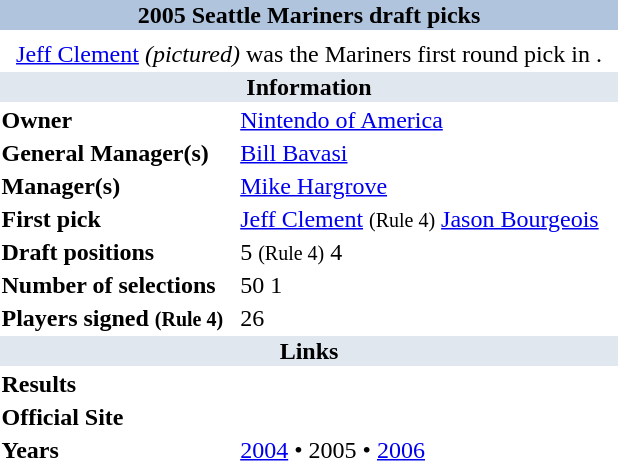<table class="toccolours" style="float: right; clear: right; margin: 0 0 1em 1em; width: 26em;">
<tr style="text-align:center;">
<th colspan="2" style="text-align: center; background-color: LightSteelBlue;">2005 Seattle Mariners draft picks</th>
</tr>
<tr>
<td colspan="2" style="text-align: center"></td>
</tr>
<tr>
<td colspan="2" style="text-align: center"><a href='#'>Jeff Clement</a> <em>(pictured)</em> was the Mariners first round pick in .</td>
</tr>
<tr>
<th style="background: #E0E7EF;" colspan="2">Information</th>
</tr>
<tr>
<td><strong>Owner</strong></td>
<td><a href='#'>Nintendo of America</a></td>
</tr>
<tr>
<td style="vertical-align: top;"><strong>General Manager(s)</strong></td>
<td><a href='#'>Bill Bavasi</a></td>
</tr>
<tr>
<td style="vertical-align: top;"><strong>Manager(s)</strong></td>
<td><a href='#'>Mike Hargrove</a></td>
</tr>
<tr>
<td style="vertical-align: top;"><strong>First pick</strong></td>
<td><a href='#'>Jeff Clement</a> <small>(Rule 4)</small> <a href='#'>Jason Bourgeois</a> </td>
</tr>
<tr>
<td style="vertical-align: top;"><strong>Draft positions</strong></td>
<td>5 <small>(Rule 4)</small> 4 </td>
</tr>
<tr>
<td style="vertical-align: middle;"><strong>Number of selections</strong></td>
<td>50  1 </td>
</tr>
<tr>
<td style="vertical-align: top;"><strong>Players signed <small>(Rule 4)</small></strong></td>
<td>26</td>
</tr>
<tr>
<th style="background: #E0E7EF;" colspan="2">Links</th>
</tr>
<tr>
<td style="vertical-align: top;"><strong>Results</strong></td>
<td></td>
</tr>
<tr>
<td style="vertical-align: top;"><strong>Official Site</strong></td>
<td></td>
</tr>
<tr>
<td style="vertical-align: top;"><strong>Years</strong></td>
<td><a href='#'>2004</a> • 2005 • <a href='#'>2006</a></td>
</tr>
</table>
